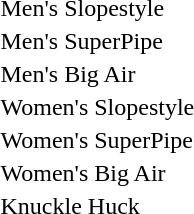<table>
<tr>
<td>Men's Slopestyle</td>
<td></td>
<td></td>
<td></td>
</tr>
<tr>
<td>Men's SuperPipe</td>
<td></td>
<td></td>
<td></td>
</tr>
<tr>
<td>Men's Big Air</td>
<td></td>
<td></td>
<td></td>
</tr>
<tr>
<td>Women's Slopestyle</td>
<td></td>
<td></td>
<td></td>
</tr>
<tr>
<td>Women's SuperPipe</td>
<td></td>
<td></td>
<td></td>
</tr>
<tr>
<td>Women's Big Air</td>
<td></td>
<td></td>
<td></td>
</tr>
<tr>
<td>Knuckle Huck</td>
<td></td>
<td></td>
<td></td>
</tr>
</table>
